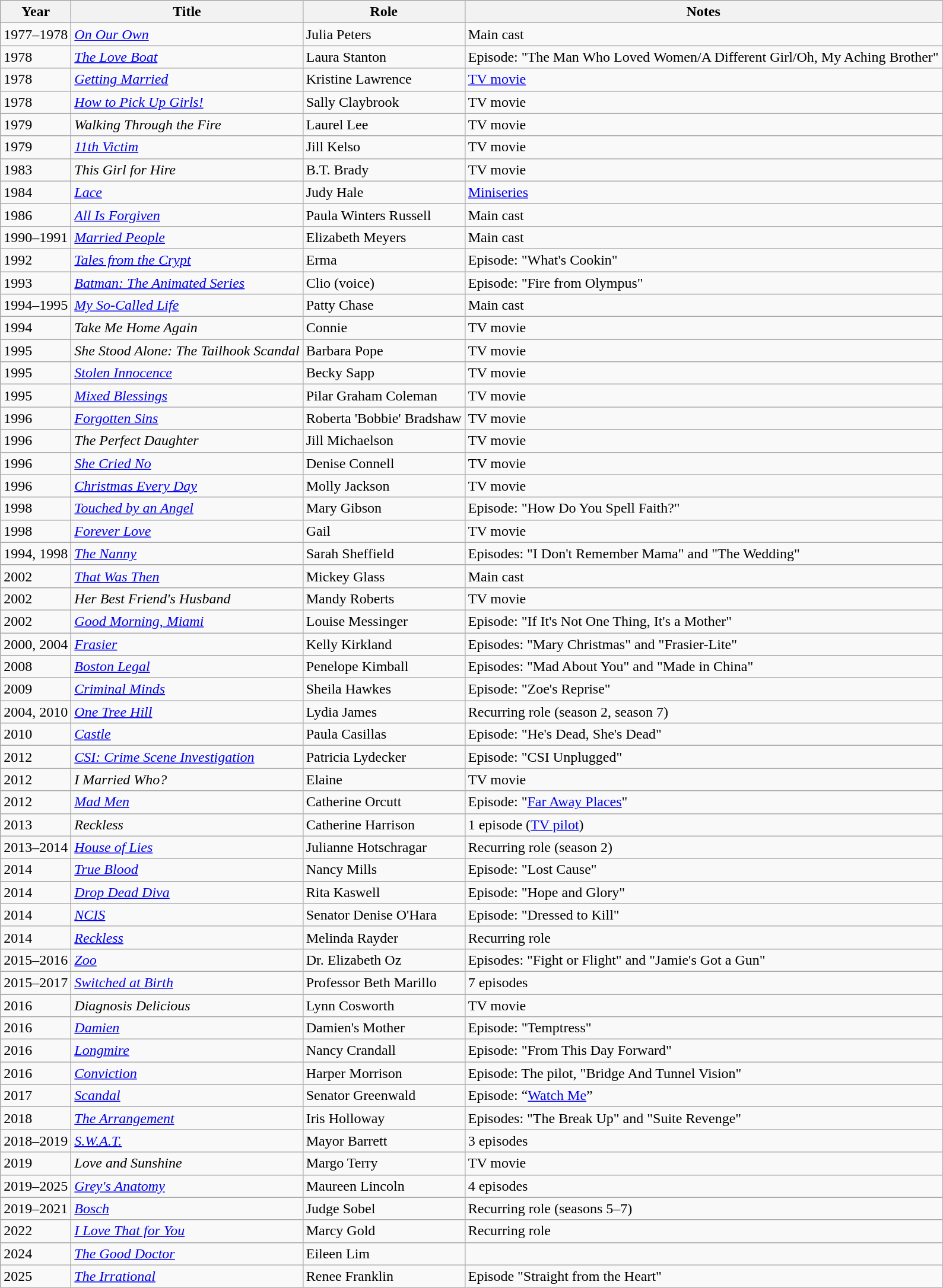<table class="wikitable sortable">
<tr>
<th>Year</th>
<th>Title</th>
<th>Role</th>
<th>Notes</th>
</tr>
<tr>
<td>1977–1978</td>
<td><em><a href='#'>On Our Own</a></em></td>
<td>Julia Peters</td>
<td>Main cast</td>
</tr>
<tr>
<td>1978</td>
<td><em><a href='#'>The Love Boat</a></em></td>
<td>Laura Stanton</td>
<td>Episode: "The Man Who Loved Women/A Different Girl/Oh, My Aching Brother"</td>
</tr>
<tr>
<td>1978</td>
<td><em><a href='#'>Getting Married</a></em></td>
<td>Kristine Lawrence</td>
<td><a href='#'>TV movie</a></td>
</tr>
<tr>
<td>1978</td>
<td><em><a href='#'>How to Pick Up Girls!</a></em></td>
<td>Sally Claybrook</td>
<td>TV movie</td>
</tr>
<tr>
<td>1979</td>
<td><em>Walking Through the Fire</em></td>
<td>Laurel Lee</td>
<td>TV movie</td>
</tr>
<tr>
<td>1979</td>
<td><em><a href='#'>11th Victim</a></em></td>
<td>Jill Kelso</td>
<td>TV movie</td>
</tr>
<tr>
<td>1983</td>
<td><em>This Girl for Hire</em></td>
<td>B.T. Brady</td>
<td>TV movie</td>
</tr>
<tr>
<td>1984</td>
<td><em><a href='#'>Lace</a></em></td>
<td>Judy Hale</td>
<td><a href='#'>Miniseries</a></td>
</tr>
<tr>
<td>1986</td>
<td><em><a href='#'>All Is Forgiven</a></em></td>
<td>Paula Winters Russell</td>
<td>Main cast</td>
</tr>
<tr>
<td>1990–1991</td>
<td><em><a href='#'>Married People</a></em></td>
<td>Elizabeth Meyers</td>
<td>Main cast</td>
</tr>
<tr>
<td>1992</td>
<td><em><a href='#'>Tales from the Crypt</a></em></td>
<td>Erma</td>
<td>Episode: "What's Cookin"</td>
</tr>
<tr>
<td>1993</td>
<td><em><a href='#'>Batman: The Animated Series</a></em></td>
<td>Clio (voice)</td>
<td>Episode: "Fire from Olympus"</td>
</tr>
<tr>
<td>1994–1995</td>
<td><em><a href='#'>My So-Called Life</a></em></td>
<td>Patty Chase</td>
<td>Main cast</td>
</tr>
<tr>
<td>1994</td>
<td><em>Take Me Home Again</em></td>
<td>Connie</td>
<td>TV movie</td>
</tr>
<tr>
<td>1995</td>
<td><em>She Stood Alone: The Tailhook Scandal</em></td>
<td>Barbara Pope</td>
<td>TV movie</td>
</tr>
<tr>
<td>1995</td>
<td><em><a href='#'>Stolen Innocence</a></em></td>
<td>Becky Sapp</td>
<td>TV movie</td>
</tr>
<tr>
<td>1995</td>
<td><em><a href='#'>Mixed Blessings</a></em></td>
<td>Pilar Graham Coleman</td>
<td>TV movie</td>
</tr>
<tr>
<td>1996</td>
<td><em><a href='#'>Forgotten Sins</a></em></td>
<td>Roberta 'Bobbie' Bradshaw</td>
<td>TV movie</td>
</tr>
<tr>
<td>1996</td>
<td><em>The Perfect Daughter</em></td>
<td>Jill Michaelson</td>
<td>TV movie</td>
</tr>
<tr>
<td>1996</td>
<td><em><a href='#'>She Cried No</a></em></td>
<td>Denise Connell</td>
<td>TV movie</td>
</tr>
<tr>
<td>1996</td>
<td><em><a href='#'>Christmas Every Day</a></em></td>
<td>Molly Jackson</td>
<td>TV movie</td>
</tr>
<tr>
<td>1998</td>
<td><em><a href='#'>Touched by an Angel</a></em></td>
<td>Mary Gibson</td>
<td>Episode: "How Do You Spell Faith?"</td>
</tr>
<tr>
<td>1998</td>
<td><em><a href='#'>Forever Love</a></em></td>
<td>Gail</td>
<td>TV movie</td>
</tr>
<tr>
<td>1994, 1998</td>
<td><em><a href='#'>The Nanny</a></em></td>
<td>Sarah Sheffield</td>
<td>Episodes: "I Don't Remember Mama" and "The Wedding"</td>
</tr>
<tr>
<td>2002</td>
<td><em><a href='#'>That Was Then</a></em></td>
<td>Mickey Glass</td>
<td>Main cast</td>
</tr>
<tr>
<td>2002</td>
<td><em>Her Best Friend's Husband</em></td>
<td>Mandy Roberts</td>
<td>TV movie</td>
</tr>
<tr>
<td>2002</td>
<td><em><a href='#'>Good Morning, Miami</a></em></td>
<td>Louise Messinger</td>
<td>Episode: "If It's Not One Thing, It's a Mother"</td>
</tr>
<tr>
<td>2000, 2004</td>
<td><em><a href='#'>Frasier</a></em></td>
<td>Kelly Kirkland</td>
<td>Episodes: "Mary Christmas" and "Frasier-Lite"</td>
</tr>
<tr>
<td>2008</td>
<td><em><a href='#'>Boston Legal</a></em></td>
<td>Penelope Kimball</td>
<td>Episodes: "Mad About You" and "Made in China"</td>
</tr>
<tr>
<td>2009</td>
<td><em><a href='#'>Criminal Minds</a></em></td>
<td>Sheila Hawkes</td>
<td>Episode: "Zoe's Reprise"</td>
</tr>
<tr>
<td>2004, 2010</td>
<td><em><a href='#'>One Tree Hill</a></em></td>
<td>Lydia James</td>
<td>Recurring role (season 2, season 7)</td>
</tr>
<tr>
<td>2010</td>
<td><em><a href='#'>Castle</a></em></td>
<td>Paula Casillas</td>
<td>Episode: "He's Dead, She's Dead"</td>
</tr>
<tr>
<td>2012</td>
<td><em><a href='#'>CSI: Crime Scene Investigation</a></em></td>
<td>Patricia Lydecker</td>
<td>Episode: "CSI Unplugged"</td>
</tr>
<tr>
<td>2012</td>
<td><em>I Married Who?</em></td>
<td>Elaine</td>
<td>TV movie</td>
</tr>
<tr>
<td>2012</td>
<td><em><a href='#'>Mad Men</a></em></td>
<td>Catherine Orcutt</td>
<td>Episode: "<a href='#'>Far Away Places</a>"</td>
</tr>
<tr>
<td>2013</td>
<td><em>Reckless</em></td>
<td>Catherine Harrison</td>
<td>1 episode (<a href='#'>TV pilot</a>)</td>
</tr>
<tr>
<td>2013–2014</td>
<td><em><a href='#'>House of Lies</a></em></td>
<td>Julianne Hotschragar</td>
<td>Recurring role (season 2)</td>
</tr>
<tr>
<td>2014</td>
<td><em><a href='#'>True Blood</a></em></td>
<td>Nancy Mills</td>
<td>Episode: "Lost Cause"</td>
</tr>
<tr>
<td>2014</td>
<td><em><a href='#'>Drop Dead Diva</a></em></td>
<td>Rita Kaswell</td>
<td>Episode: "Hope and Glory"</td>
</tr>
<tr>
<td>2014</td>
<td><em><a href='#'>NCIS</a></em></td>
<td>Senator Denise O'Hara</td>
<td>Episode: "Dressed to Kill"</td>
</tr>
<tr>
<td>2014</td>
<td><em><a href='#'>Reckless</a></em></td>
<td>Melinda Rayder</td>
<td>Recurring role</td>
</tr>
<tr>
<td>2015–2016</td>
<td><em><a href='#'>Zoo</a></em></td>
<td>Dr. Elizabeth Oz</td>
<td>Episodes: "Fight or Flight" and "Jamie's Got a Gun"</td>
</tr>
<tr>
<td>2015–2017</td>
<td><em><a href='#'>Switched at Birth</a></em></td>
<td>Professor Beth Marillo</td>
<td>7 episodes</td>
</tr>
<tr>
<td>2016</td>
<td><em>Diagnosis Delicious</em></td>
<td>Lynn Cosworth</td>
<td>TV movie</td>
</tr>
<tr>
<td>2016</td>
<td><em><a href='#'>Damien</a></em></td>
<td>Damien's Mother</td>
<td>Episode: "Temptress"</td>
</tr>
<tr>
<td>2016</td>
<td><em><a href='#'>Longmire</a></em></td>
<td>Nancy Crandall</td>
<td>Episode: "From This Day Forward"</td>
</tr>
<tr>
<td>2016</td>
<td><em><a href='#'>Conviction</a></em></td>
<td>Harper Morrison</td>
<td>Episode: The pilot, "Bridge And Tunnel Vision"</td>
</tr>
<tr>
<td>2017</td>
<td><a href='#'><em>Scandal</em></a></td>
<td>Senator Greenwald</td>
<td>Episode: “<a href='#'>Watch Me</a>”</td>
</tr>
<tr>
<td>2018</td>
<td><em><a href='#'>The Arrangement</a></em></td>
<td>Iris Holloway</td>
<td>Episodes: "The Break Up" and "Suite Revenge"</td>
</tr>
<tr>
<td>2018–2019</td>
<td><em><a href='#'>S.W.A.T.</a></em></td>
<td>Mayor Barrett</td>
<td>3 episodes</td>
</tr>
<tr>
<td>2019</td>
<td><em>Love and Sunshine</em></td>
<td>Margo Terry</td>
<td>TV movie</td>
</tr>
<tr>
<td>2019–2025</td>
<td><em><a href='#'>Grey's Anatomy</a></em></td>
<td>Maureen Lincoln</td>
<td>4 episodes</td>
</tr>
<tr>
<td>2019–2021</td>
<td><em><a href='#'>Bosch</a></em></td>
<td>Judge Sobel</td>
<td>Recurring role (seasons 5–7)</td>
</tr>
<tr>
<td>2022</td>
<td><em><a href='#'>I Love That for You</a></em></td>
<td>Marcy Gold</td>
<td>Recurring role</td>
</tr>
<tr>
<td>2024</td>
<td><em><a href='#'>The Good Doctor</a></em></td>
<td>Eileen Lim</td>
</tr>
<tr>
<td>2025</td>
<td><em><a href='#'>The Irrational</a></em></td>
<td>Renee Franklin</td>
<td>Episode "Straight from the Heart"</td>
</tr>
</table>
